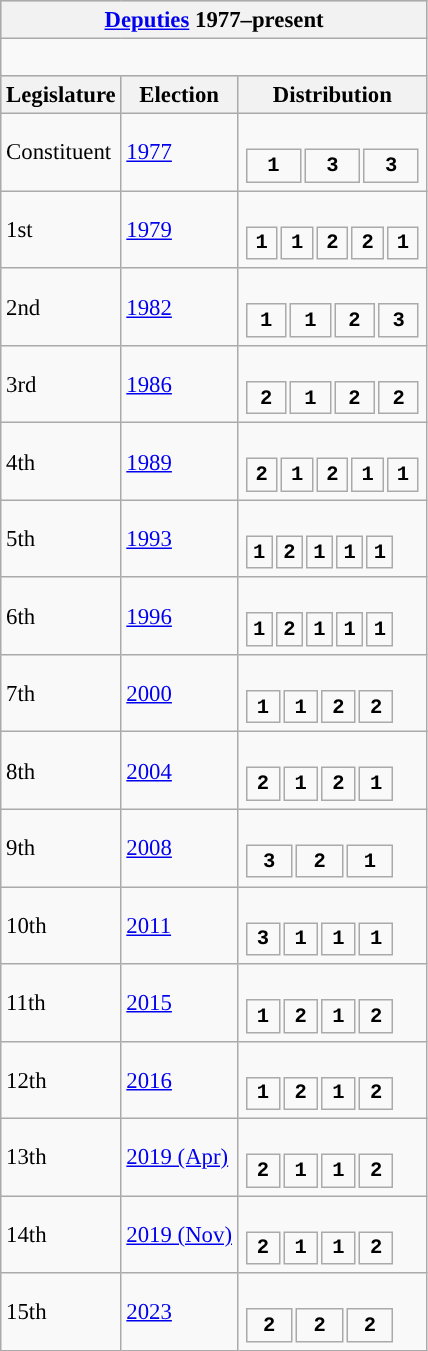<table class="wikitable" style="font-size:95%;">
<tr bgcolor="#CCCCCC">
<th colspan="3"><a href='#'>Deputies</a> 1977–present</th>
</tr>
<tr>
<td colspan="3"><br>













</td>
</tr>
<tr bgcolor="#CCCCCC">
<th>Legislature</th>
<th>Election</th>
<th>Distribution</th>
</tr>
<tr>
<td>Constituent</td>
<td><a href='#'>1977</a></td>
<td><br><table style="width:8.75em; font-size:90%; text-align:center; font-family:Courier New;">
<tr style="font-weight:bold">
<td style="background:">1</td>
<td style="background:">3</td>
<td style="background:">3</td>
</tr>
</table>
</td>
</tr>
<tr>
<td>1st</td>
<td><a href='#'>1979</a></td>
<td><br><table style="width:8.75em; font-size:90%; text-align:center; font-family:Courier New;">
<tr style="font-weight:bold">
<td style="background:">1</td>
<td style="background:">1</td>
<td style="background:">2</td>
<td style="background:">2</td>
<td style="background:">1</td>
</tr>
</table>
</td>
</tr>
<tr>
<td>2nd</td>
<td><a href='#'>1982</a></td>
<td><br><table style="width:8.75em; font-size:90%; text-align:center; font-family:Courier New;">
<tr style="font-weight:bold">
<td style="background:">1</td>
<td style="background:">1</td>
<td style="background:">2</td>
<td style="background:">3</td>
</tr>
</table>
</td>
</tr>
<tr>
<td>3rd</td>
<td><a href='#'>1986</a></td>
<td><br><table style="width:8.75em; font-size:90%; text-align:center; font-family:Courier New;">
<tr style="font-weight:bold">
<td style="background:">2</td>
<td style="background:">1</td>
<td style="background:">2</td>
<td style="background:">2</td>
</tr>
</table>
</td>
</tr>
<tr>
<td>4th</td>
<td><a href='#'>1989</a></td>
<td><br><table style="width:8.75em; font-size:90%; text-align:center; font-family:Courier New;">
<tr style="font-weight:bold">
<td style="background:">2</td>
<td style="background:">1</td>
<td style="background:">2</td>
<td style="background:">1</td>
<td style="background:">1</td>
</tr>
</table>
</td>
</tr>
<tr>
<td>5th</td>
<td><a href='#'>1993</a></td>
<td><br><table style="width:7.5em; font-size:90%; text-align:center; font-family:Courier New;">
<tr style="font-weight:bold">
<td style="background:">1</td>
<td style="background:">2</td>
<td style="background:">1</td>
<td style="background:">1</td>
<td style="background:">1</td>
</tr>
</table>
</td>
</tr>
<tr>
<td>6th</td>
<td><a href='#'>1996</a></td>
<td><br><table style="width:7.5em; font-size:90%; text-align:center; font-family:Courier New;">
<tr style="font-weight:bold">
<td style="background:">1</td>
<td style="background:">2</td>
<td style="background:">1</td>
<td style="background:">1</td>
<td style="background:">1</td>
</tr>
</table>
</td>
</tr>
<tr>
<td>7th</td>
<td><a href='#'>2000</a></td>
<td><br><table style="width:7.5em; font-size:90%; text-align:center; font-family:Courier New;">
<tr style="font-weight:bold">
<td style="background:">1</td>
<td style="background:">1</td>
<td style="background:">2</td>
<td style="background:">2</td>
</tr>
</table>
</td>
</tr>
<tr>
<td>8th</td>
<td><a href='#'>2004</a></td>
<td><br><table style="width:7.5em; font-size:90%; text-align:center; font-family:Courier New;">
<tr style="font-weight:bold">
<td style="background:">2</td>
<td style="background:">1</td>
<td style="background:">2</td>
<td style="background:">1</td>
</tr>
</table>
</td>
</tr>
<tr>
<td>9th</td>
<td><a href='#'>2008</a></td>
<td><br><table style="width:7.5em; font-size:90%; text-align:center; font-family:Courier New;">
<tr style="font-weight:bold">
<td style="background:">3</td>
<td style="background:">2</td>
<td style="background:">1</td>
</tr>
</table>
</td>
</tr>
<tr>
<td>10th</td>
<td><a href='#'>2011</a></td>
<td><br><table style="width:7.5em; font-size:90%; text-align:center; font-family:Courier New;">
<tr style="font-weight:bold">
<td style="background:">3</td>
<td style="background:">1</td>
<td style="background:">1</td>
<td style="background:">1</td>
</tr>
</table>
</td>
</tr>
<tr>
<td>11th</td>
<td><a href='#'>2015</a></td>
<td><br><table style="width:7.5em; font-size:90%; text-align:center; font-family:Courier New;">
<tr style="font-weight:bold">
<td style="background:">1</td>
<td style="background:">2</td>
<td style="background:">1</td>
<td style="background:">2</td>
</tr>
</table>
</td>
</tr>
<tr>
<td>12th</td>
<td><a href='#'>2016</a></td>
<td><br><table style="width:7.5em; font-size:90%; text-align:center; font-family:Courier New;">
<tr style="font-weight:bold">
<td style="background:">1</td>
<td style="background:">2</td>
<td style="background:">1</td>
<td style="background:">2</td>
</tr>
</table>
</td>
</tr>
<tr>
<td>13th</td>
<td><a href='#'>2019 (Apr)</a></td>
<td><br><table style="width:7.5em; font-size:90%; text-align:center; font-family:Courier New;">
<tr style="font-weight:bold">
<td style="background:">2</td>
<td style="background:">1</td>
<td style="background:">1</td>
<td style="background:">2</td>
</tr>
</table>
</td>
</tr>
<tr>
<td>14th</td>
<td><a href='#'>2019 (Nov)</a></td>
<td><br><table style="width:7.5em; font-size:90%; text-align:center; font-family:Courier New;">
<tr style="font-weight:bold">
<td style="background:">2</td>
<td style="background:">1</td>
<td style="background:">1</td>
<td style="background:">2</td>
</tr>
</table>
</td>
</tr>
<tr>
<td>15th</td>
<td><a href='#'>2023</a></td>
<td><br><table style="width:7.5em; font-size:90%; text-align:center; font-family:Courier New;">
<tr style="font-weight:bold">
<td style="background:">2</td>
<td style="background:">2</td>
<td style="background:">2</td>
</tr>
</table>
</td>
</tr>
</table>
